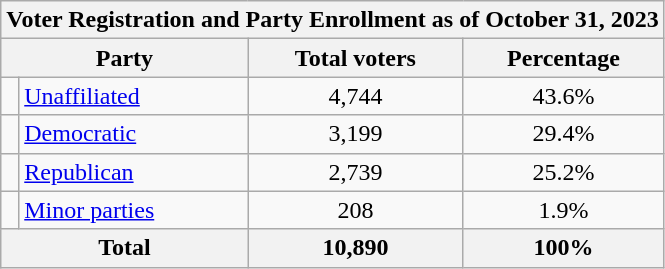<table class=wikitable>
<tr>
<th colspan = 6>Voter Registration and Party Enrollment as of October 31, 2023</th>
</tr>
<tr>
<th colspan = 2>Party</th>
<th>Total voters</th>
<th>Percentage</th>
</tr>
<tr>
<td></td>
<td><a href='#'>Unaffiliated</a></td>
<td align=center>4,744</td>
<td align=center>43.6%</td>
</tr>
<tr>
<td></td>
<td><a href='#'>Democratic</a></td>
<td align=center>3,199</td>
<td align=center>29.4%</td>
</tr>
<tr>
<td></td>
<td><a href='#'>Republican</a></td>
<td align=center>2,739</td>
<td align=center>25.2%</td>
</tr>
<tr>
<td></td>
<td><a href='#'>Minor parties</a></td>
<td align=center>208</td>
<td align=center>1.9%</td>
</tr>
<tr>
<th colspan = 2>Total</th>
<th align=center>10,890</th>
<th align=center>100%</th>
</tr>
</table>
